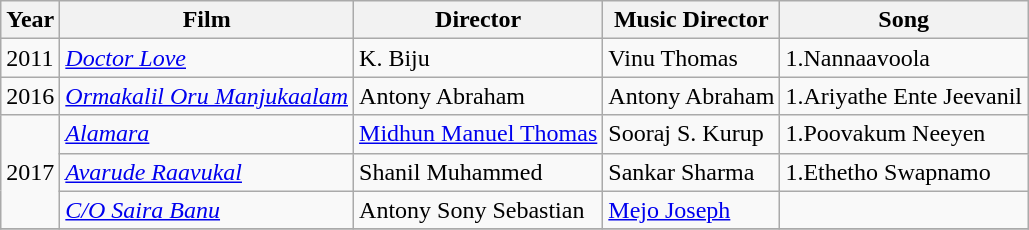<table class="wikitable">
<tr>
<th scope="col">Year</th>
<th scope="col">Film</th>
<th scope="col">Director</th>
<th scope="col">Music Director</th>
<th scope="col">Song</th>
</tr>
<tr>
<td>2011</td>
<td><em><a href='#'>Doctor Love</a></em></td>
<td>K. Biju</td>
<td>Vinu Thomas</td>
<td>1.Nannaavoola</td>
</tr>
<tr>
<td>2016</td>
<td><em><a href='#'>Ormakalil Oru Manjukaalam</a></em></td>
<td>Antony Abraham</td>
<td>Antony Abraham</td>
<td>1.Ariyathe Ente Jeevanil</td>
</tr>
<tr>
<td rowspan=3>2017</td>
<td><em><a href='#'>Alamara</a></em></td>
<td><a href='#'>Midhun Manuel Thomas</a></td>
<td>Sooraj S. Kurup</td>
<td>1.Poovakum Neeyen</td>
</tr>
<tr>
<td><em><a href='#'>Avarude Raavukal</a></em></td>
<td>Shanil Muhammed</td>
<td>Sankar Sharma</td>
<td>1.Ethetho Swapnamo</td>
</tr>
<tr>
<td><em><a href='#'>C/O Saira Banu</a></em></td>
<td>Antony Sony Sebastian</td>
<td><a href='#'>Mejo Joseph</a></td>
<td></td>
</tr>
<tr>
</tr>
</table>
